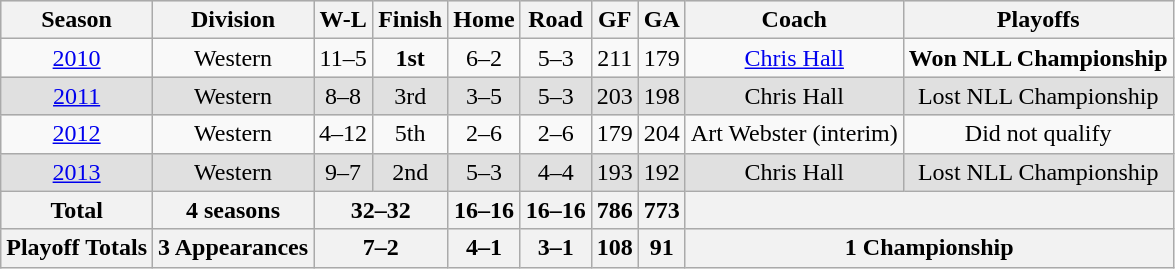<table class="wikitable">
<tr align="center" bgcolor="#e0e0e0">
<th>Season</th>
<th>Division</th>
<th>W-L</th>
<th>Finish</th>
<th>Home</th>
<th>Road</th>
<th>GF</th>
<th>GA</th>
<th>Coach</th>
<th>Playoffs</th>
</tr>
<tr align="center">
<td><a href='#'>2010</a></td>
<td>Western</td>
<td>11–5</td>
<td><strong>1st</strong></td>
<td>6–2</td>
<td>5–3</td>
<td>211</td>
<td>179</td>
<td><a href='#'>Chris Hall</a></td>
<td><strong>Won NLL Championship</strong></td>
</tr>
<tr align="center" bgcolor="#e0e0e0">
<td><a href='#'>2011</a></td>
<td>Western</td>
<td>8–8</td>
<td>3rd</td>
<td>3–5</td>
<td>5–3</td>
<td>203</td>
<td>198</td>
<td>Chris Hall</td>
<td>Lost NLL Championship</td>
</tr>
<tr align="center">
<td><a href='#'>2012</a></td>
<td>Western</td>
<td>4–12</td>
<td>5th</td>
<td>2–6</td>
<td>2–6</td>
<td>179</td>
<td>204</td>
<td>Art Webster (interim)</td>
<td>Did not qualify</td>
</tr>
<tr align="center" bgcolor="#e0e0e0">
<td><a href='#'>2013</a></td>
<td>Western</td>
<td>9–7</td>
<td>2nd</td>
<td>5–3</td>
<td>4–4</td>
<td>193</td>
<td>192</td>
<td>Chris Hall</td>
<td>Lost NLL Championship</td>
</tr>
<tr align="center" bgcolor="#e0e0e0">
<th>Total</th>
<th>4 seasons</th>
<th colspan="2">32–32</th>
<th>16–16</th>
<th>16–16</th>
<th>786</th>
<th>773</th>
<th colspan="2"></th>
</tr>
<tr align="center">
<th>Playoff Totals</th>
<th>3 Appearances</th>
<th colspan="2">7–2</th>
<th>4–1</th>
<th>3–1</th>
<th>108</th>
<th>91</th>
<th colspan="2">1 Championship</th>
</tr>
</table>
